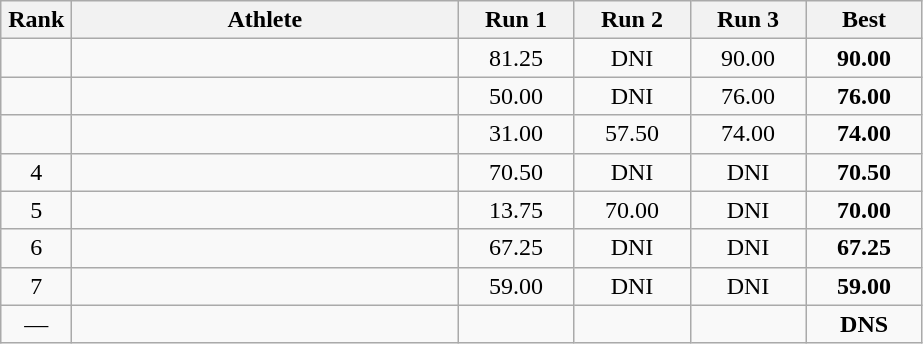<table class=wikitable style="text-align:center">
<tr>
<th width=40>Rank</th>
<th width=250>Athlete</th>
<th width=70>Run 1</th>
<th width=70>Run 2</th>
<th width=70>Run 3</th>
<th width=70>Best</th>
</tr>
<tr>
<td></td>
<td align=left></td>
<td>81.25</td>
<td>DNI</td>
<td>90.00</td>
<td><strong>90.00</strong></td>
</tr>
<tr>
<td></td>
<td align=left></td>
<td>50.00</td>
<td>DNI</td>
<td>76.00</td>
<td><strong>76.00</strong></td>
</tr>
<tr>
<td></td>
<td align=left></td>
<td>31.00</td>
<td>57.50</td>
<td>74.00</td>
<td><strong>74.00</strong></td>
</tr>
<tr>
<td>4</td>
<td align=left></td>
<td>70.50</td>
<td>DNI</td>
<td>DNI</td>
<td><strong>70.50</strong></td>
</tr>
<tr>
<td>5</td>
<td align=left></td>
<td>13.75</td>
<td>70.00</td>
<td>DNI</td>
<td><strong>70.00</strong></td>
</tr>
<tr>
<td>6</td>
<td align=left></td>
<td>67.25</td>
<td>DNI</td>
<td>DNI</td>
<td><strong>67.25</strong></td>
</tr>
<tr>
<td>7</td>
<td align=left></td>
<td>59.00</td>
<td>DNI</td>
<td>DNI</td>
<td><strong>59.00</strong></td>
</tr>
<tr>
<td>—</td>
<td align=left></td>
<td></td>
<td></td>
<td></td>
<td><strong>DNS</strong></td>
</tr>
</table>
